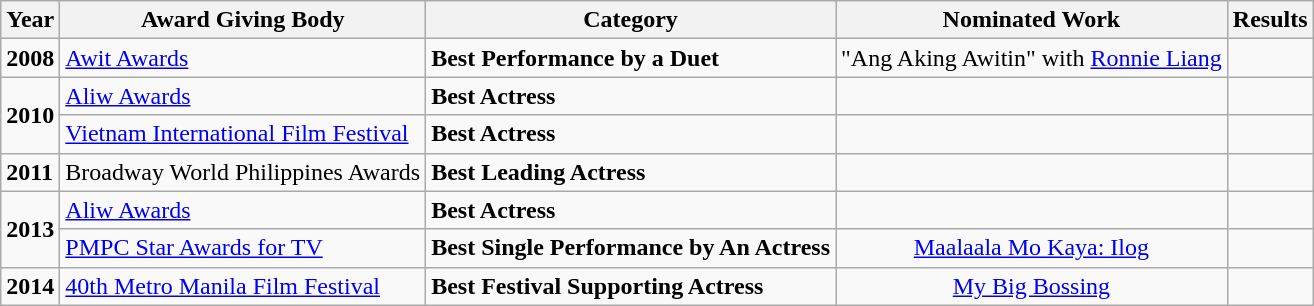<table class="wikitable">
<tr>
<th>Year</th>
<th>Award Giving Body</th>
<th>Category</th>
<th>Nominated Work</th>
<th>Results</th>
</tr>
<tr>
<td><strong>2008</strong></td>
<td><a href='#'>Awit Awards</a></td>
<td><strong>Best Performance by a Duet</strong></td>
<td align=center>"Ang Aking Awitin" with <a href='#'>Ronnie Liang</a></td>
<td></td>
</tr>
<tr>
<td rowspan=2><strong>2010</strong></td>
<td><a href='#'>Aliw Awards</a></td>
<td><strong>Best Actress</strong></td>
<td></td>
<td></td>
</tr>
<tr>
<td><a href='#'>Vietnam International Film Festival</a></td>
<td><strong>Best Actress</strong></td>
<td></td>
<td></td>
</tr>
<tr>
<td><strong>2011</strong></td>
<td>Broadway World Philippines Awards</td>
<td><strong>Best Leading Actress</strong></td>
<td></td>
<td></td>
</tr>
<tr>
<td rowspan=2><strong>2013</strong></td>
<td><a href='#'>Aliw Awards</a></td>
<td><strong>Best Actress</strong></td>
<td></td>
<td></td>
</tr>
<tr>
<td><a href='#'>PMPC Star Awards for TV</a></td>
<td><strong>Best Single Performance by An Actress</strong></td>
<td align=center><a href='#'>Maalaala Mo Kaya: Ilog</a></td>
<td></td>
</tr>
<tr>
<td><strong>2014</strong></td>
<td><a href='#'>40th Metro Manila Film Festival</a></td>
<td><strong>Best Festival Supporting Actress</strong></td>
<td align=center><a href='#'>My Big Bossing</a></td>
<td></td>
</tr>
</table>
